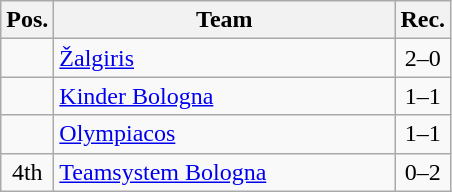<table class="wikitable" style="text-align:center">
<tr>
<th width=25>Pos.</th>
<th width=220>Team</th>
<th width=25>Rec.</th>
</tr>
<tr>
<td></td>
<td align=left> <a href='#'>Žalgiris</a></td>
<td>2–0</td>
</tr>
<tr>
<td></td>
<td align=left> <a href='#'>Kinder Bologna</a></td>
<td>1–1</td>
</tr>
<tr>
<td></td>
<td align=left> <a href='#'>Olympiacos</a></td>
<td>1–1</td>
</tr>
<tr>
<td>4th</td>
<td align=left> <a href='#'>Teamsystem Bologna</a></td>
<td>0–2</td>
</tr>
</table>
